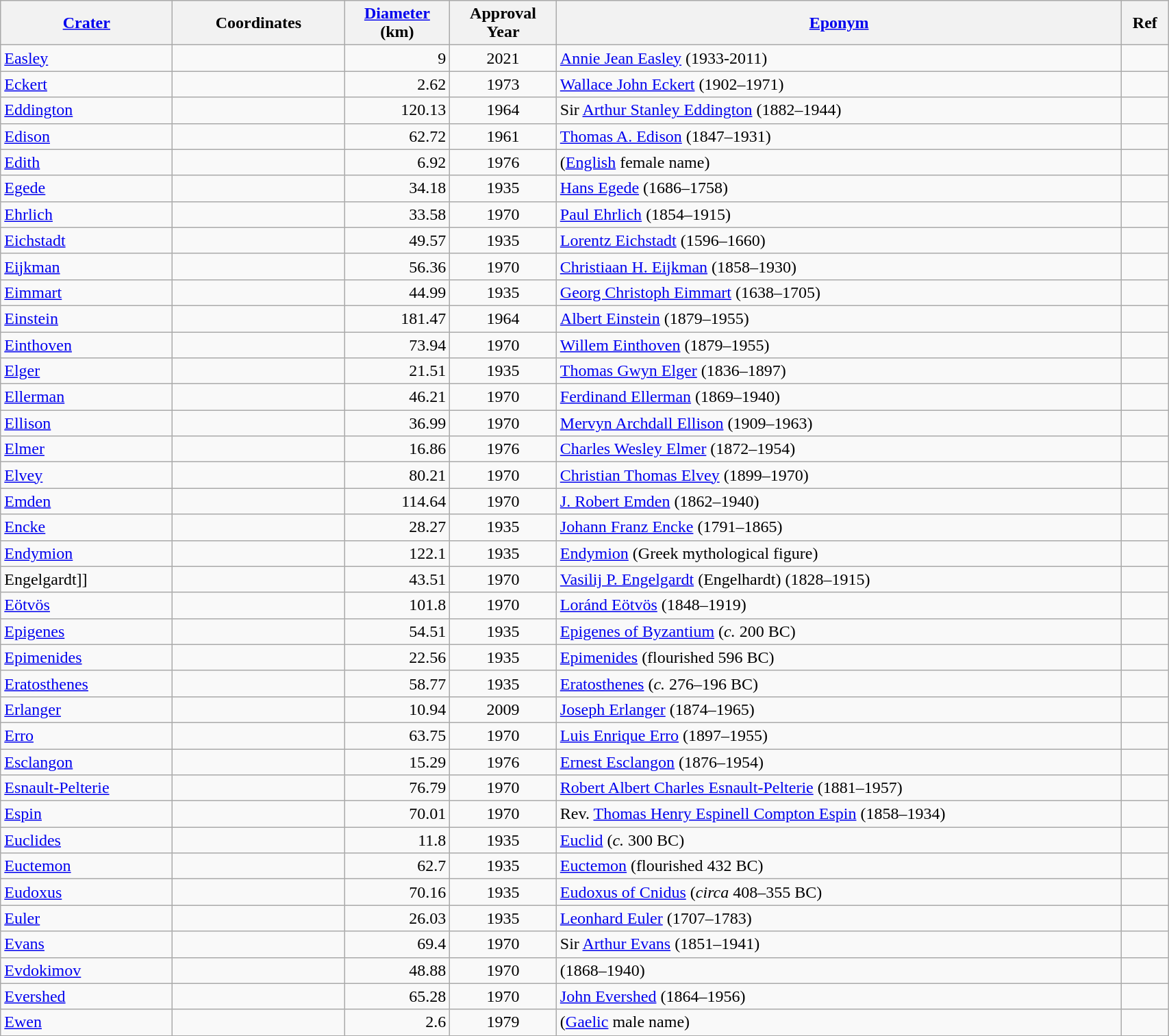<table class="wikitable sortable" style="min-width: 90%">
<tr>
<th style="width:10em"><a href='#'>Crater</a></th>
<th data-sort-type="number" style="width:10em">Coordinates</th>
<th><a href='#'>Diameter</a><br>(km)</th>
<th>Approval<br>Year</th>
<th><a href='#'>Eponym</a></th>
<th>Ref</th>
</tr>
<tr id="Easley">
<td><a href='#'>Easley</a></td>
<td></td>
<td align=right>9</td>
<td align=center>2021</td>
<td><a href='#'>Annie Jean Easley</a> (1933-2011)</td>
<td></td>
</tr>
<tr id="Eckert">
<td><a href='#'>Eckert</a></td>
<td></td>
<td align=right>2.62</td>
<td align=center>1973</td>
<td><a href='#'>Wallace John Eckert</a> (1902–1971)</td>
<td></td>
</tr>
<tr id="Eddington">
<td><a href='#'>Eddington</a></td>
<td></td>
<td align=right>120.13</td>
<td align=center>1964</td>
<td>Sir <a href='#'>Arthur Stanley Eddington</a> (1882–1944)</td>
<td></td>
</tr>
<tr id="Edison">
<td><a href='#'>Edison</a></td>
<td></td>
<td align=right>62.72</td>
<td align=center>1961</td>
<td><a href='#'>Thomas A. Edison</a> (1847–1931)</td>
<td></td>
</tr>
<tr id="Edith">
<td><a href='#'>Edith</a></td>
<td></td>
<td align=right>6.92</td>
<td align=center>1976</td>
<td>(<a href='#'>English</a> female name)</td>
<td></td>
</tr>
<tr id="Egede">
<td><a href='#'>Egede</a></td>
<td></td>
<td align=right>34.18</td>
<td align=center>1935</td>
<td><a href='#'>Hans Egede</a> (1686–1758)</td>
<td></td>
</tr>
<tr id="Ehrlich">
<td><a href='#'>Ehrlich</a></td>
<td></td>
<td align=right>33.58</td>
<td align=center>1970</td>
<td><a href='#'>Paul Ehrlich</a> (1854–1915)</td>
<td></td>
</tr>
<tr id="Eichstadt">
<td><a href='#'>Eichstadt</a></td>
<td></td>
<td align=right>49.57</td>
<td align=center>1935</td>
<td><a href='#'>Lorentz Eichstadt</a> (1596–1660)</td>
<td></td>
</tr>
<tr id="Eijkman">
<td><a href='#'>Eijkman</a></td>
<td></td>
<td align=right>56.36</td>
<td align=center>1970</td>
<td><a href='#'>Christiaan H. Eijkman</a> (1858–1930)</td>
<td></td>
</tr>
<tr id="Eimmart">
<td><a href='#'>Eimmart</a></td>
<td></td>
<td align=right>44.99</td>
<td align=center>1935</td>
<td><a href='#'>Georg Christoph Eimmart</a> (1638–1705)</td>
<td></td>
</tr>
<tr id="Einstein">
<td><a href='#'>Einstein</a></td>
<td></td>
<td align=right>181.47</td>
<td align=center>1964</td>
<td><a href='#'>Albert Einstein</a> (1879–1955)</td>
<td></td>
</tr>
<tr id="Einthoven">
<td><a href='#'>Einthoven</a></td>
<td></td>
<td align=right>73.94</td>
<td align=center>1970</td>
<td><a href='#'>Willem Einthoven</a> (1879–1955)</td>
<td></td>
</tr>
<tr id="Elger">
<td><a href='#'>Elger</a></td>
<td></td>
<td align=right>21.51</td>
<td align=center>1935</td>
<td><a href='#'>Thomas Gwyn Elger</a> (1836–1897)</td>
<td></td>
</tr>
<tr id="Ellerman">
<td><a href='#'>Ellerman</a></td>
<td></td>
<td align=right>46.21</td>
<td align=center>1970</td>
<td><a href='#'>Ferdinand Ellerman</a> (1869–1940)</td>
<td></td>
</tr>
<tr id="Ellison">
<td><a href='#'>Ellison</a></td>
<td></td>
<td align=right>36.99</td>
<td align=center>1970</td>
<td><a href='#'>Mervyn Archdall Ellison</a> (1909–1963)</td>
<td></td>
</tr>
<tr id="Elmer">
<td><a href='#'>Elmer</a></td>
<td></td>
<td align=right>16.86</td>
<td align=center>1976</td>
<td><a href='#'>Charles Wesley Elmer</a> (1872–1954)</td>
<td></td>
</tr>
<tr id="Elvey">
<td><a href='#'>Elvey</a></td>
<td></td>
<td align=right>80.21</td>
<td align=center>1970</td>
<td><a href='#'>Christian Thomas Elvey</a> (1899–1970)</td>
<td></td>
</tr>
<tr id="Emden">
<td><a href='#'>Emden</a></td>
<td></td>
<td align=right>114.64</td>
<td align=center>1970</td>
<td><a href='#'>J. Robert Emden</a> (1862–1940)</td>
<td></td>
</tr>
<tr id="Encke">
<td><a href='#'>Encke</a></td>
<td></td>
<td align=right>28.27</td>
<td align=center>1935</td>
<td><a href='#'>Johann Franz Encke</a> (1791–1865)</td>
<td></td>
</tr>
<tr id="Endymion">
<td><a href='#'>Endymion</a></td>
<td></td>
<td align=right>122.1</td>
<td align=center>1935</td>
<td><a href='#'>Endymion</a> (Greek mythological figure)</td>
<td></td>
</tr>
<tr id="Engel'gardt">
<td [[Engel>Engelgardt]]</td>
<td></td>
<td align=right>43.51</td>
<td align=center>1970</td>
<td><a href='#'>Vasilij P. Engelgardt</a> (Engelhardt) (1828–1915)</td>
<td></td>
</tr>
<tr id="Eötvös">
<td><a href='#'>Eötvös</a></td>
<td></td>
<td align=right>101.8</td>
<td align=center>1970</td>
<td><a href='#'>Loránd Eötvös</a> (1848–1919)</td>
<td></td>
</tr>
<tr id="Epigenes">
<td><a href='#'>Epigenes</a></td>
<td></td>
<td align=right>54.51</td>
<td align=center>1935</td>
<td><a href='#'>Epigenes of Byzantium</a> (<em>c.</em> 200 BC)</td>
<td></td>
</tr>
<tr id="Epimenides">
<td><a href='#'>Epimenides</a></td>
<td></td>
<td align=right>22.56</td>
<td align=center>1935</td>
<td><a href='#'>Epimenides</a> (flourished 596 BC)</td>
<td></td>
</tr>
<tr id="Eratosthenes">
<td><a href='#'>Eratosthenes</a></td>
<td></td>
<td align=right>58.77</td>
<td align=center>1935</td>
<td><a href='#'>Eratosthenes</a> (<em>c.</em> 276–196 BC)</td>
<td></td>
</tr>
<tr id="Erlanger">
<td><a href='#'>Erlanger</a></td>
<td></td>
<td align=right>10.94</td>
<td align=center>2009</td>
<td><a href='#'>Joseph Erlanger</a> (1874–1965)</td>
<td></td>
</tr>
<tr id="Erro">
<td><a href='#'>Erro</a></td>
<td></td>
<td align=right>63.75</td>
<td align=center>1970</td>
<td><a href='#'>Luis Enrique Erro</a> (1897–1955)</td>
<td></td>
</tr>
<tr id="Esclangon">
<td><a href='#'>Esclangon</a></td>
<td></td>
<td align=right>15.29</td>
<td align=center>1976</td>
<td><a href='#'>Ernest Esclangon</a> (1876–1954)</td>
<td></td>
</tr>
<tr id="Esnault-Pelterie">
<td><a href='#'>Esnault-Pelterie</a></td>
<td></td>
<td align=right>76.79</td>
<td align=center>1970</td>
<td><a href='#'>Robert Albert Charles Esnault-Pelterie</a> (1881–1957)</td>
<td></td>
</tr>
<tr id="Espin">
<td><a href='#'>Espin</a></td>
<td></td>
<td align=right>70.01</td>
<td align=center>1970</td>
<td>Rev. <a href='#'>Thomas Henry Espinell Compton Espin</a> (1858–1934)</td>
<td></td>
</tr>
<tr id="Euclides">
<td><a href='#'>Euclides</a></td>
<td></td>
<td align=right>11.8</td>
<td align=center>1935</td>
<td><a href='#'>Euclid</a> (<em>c.</em> 300 BC)</td>
<td></td>
</tr>
<tr id="Euctemon">
<td><a href='#'>Euctemon</a></td>
<td></td>
<td align=right>62.7</td>
<td align=center>1935</td>
<td><a href='#'>Euctemon</a> (flourished 432 BC)</td>
<td></td>
</tr>
<tr id="Eudoxus">
<td><a href='#'>Eudoxus</a></td>
<td></td>
<td align=right>70.16</td>
<td align=center>1935</td>
<td><a href='#'>Eudoxus of Cnidus</a> (<em>circa</em> 408–355 BC)</td>
<td></td>
</tr>
<tr id="Euler">
<td><a href='#'>Euler</a></td>
<td></td>
<td align=right>26.03</td>
<td align=center>1935</td>
<td><a href='#'>Leonhard Euler</a> (1707–1783)</td>
<td></td>
</tr>
<tr id="Evans">
<td><a href='#'>Evans</a></td>
<td></td>
<td align=right>69.4</td>
<td align=center>1970</td>
<td>Sir <a href='#'>Arthur Evans</a> (1851–1941)</td>
<td></td>
</tr>
<tr id="Evdokimov">
<td><a href='#'>Evdokimov</a></td>
<td></td>
<td align=right>48.88</td>
<td align=center>1970</td>
<td> (1868–1940)</td>
<td></td>
</tr>
<tr id="Evershed">
<td><a href='#'>Evershed</a></td>
<td></td>
<td align=right>65.28</td>
<td align=center>1970</td>
<td><a href='#'>John Evershed</a> (1864–1956)</td>
<td></td>
</tr>
<tr id="Ewen">
<td><a href='#'>Ewen</a></td>
<td></td>
<td align=right>2.6</td>
<td align=center>1979</td>
<td>(<a href='#'>Gaelic</a> male name)</td>
<td></td>
</tr>
</table>
